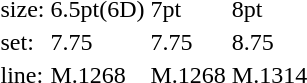<table style="margin-left:40px;">
<tr>
<td>size:</td>
<td>6.5pt(6D)</td>
<td>7pt</td>
<td>8pt</td>
<td 10pt></td>
</tr>
<tr>
<td>set:</td>
<td>7.75</td>
<td>7.75</td>
<td>8.75</td>
<td 10.5></td>
</tr>
<tr>
<td>line:</td>
<td>M.1268</td>
<td>M.1268</td>
<td>M.1314</td>
<td M.1370></td>
</tr>
</table>
